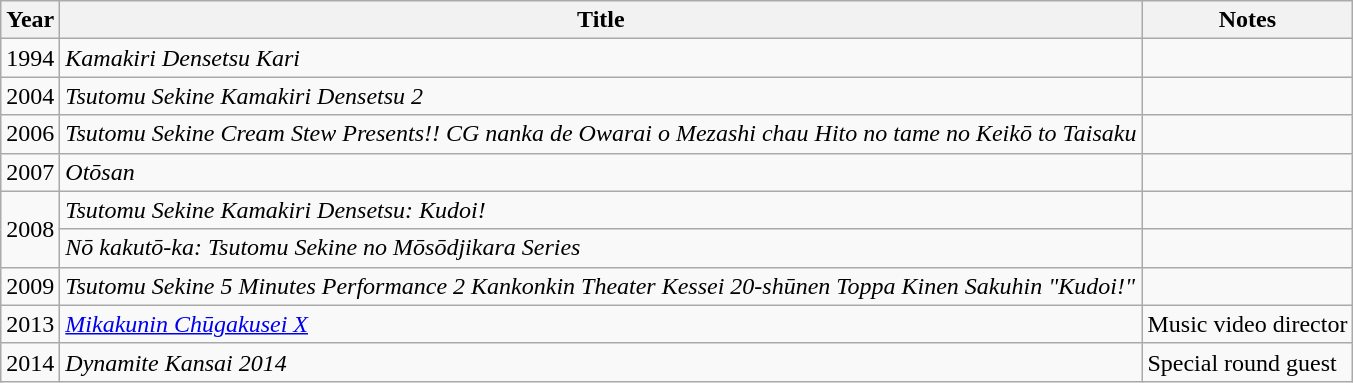<table class="wikitable">
<tr>
<th>Year</th>
<th>Title</th>
<th>Notes</th>
</tr>
<tr>
<td>1994</td>
<td><em>Kamakiri Densetsu <Tsutomu Sekine> Kari</em></td>
<td></td>
</tr>
<tr>
<td>2004</td>
<td><em>Tsutomu Sekine Kamakiri Densetsu 2</em></td>
<td></td>
</tr>
<tr>
<td>2006</td>
<td><em>Tsutomu Sekine Cream Stew Presents!! CG nanka de Owarai o Mezashi chau Hito no tame no Keikō to Taisaku</em></td>
<td></td>
</tr>
<tr>
<td>2007</td>
<td><em>Otōsan</em></td>
<td></td>
</tr>
<tr>
<td rowspan="2">2008</td>
<td><em>Tsutomu Sekine Kamakiri Densetsu: Kudoi!</em></td>
<td></td>
</tr>
<tr>
<td><em>Nō kakutō-ka: Tsutomu Sekine no Mōsōdjikara Series</em></td>
<td></td>
</tr>
<tr>
<td>2009</td>
<td><em>Tsutomu Sekine 5 Minutes Performance 2 Kankonkin Theater Kessei 20-shūnen Toppa Kinen Sakuhin "Kudoi!"</em></td>
<td></td>
</tr>
<tr>
<td>2013</td>
<td><em><a href='#'>Mikakunin Chūgakusei X</a></em></td>
<td>Music video director</td>
</tr>
<tr>
<td>2014</td>
<td><em>Dynamite Kansai 2014</em></td>
<td>Special round guest</td>
</tr>
</table>
